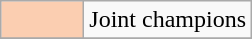<table class="wikitable">
<tr>
<td style="background-color:#FBCEB1; width:3em"></td>
<td>Joint champions</td>
</tr>
<tr>
</tr>
</table>
